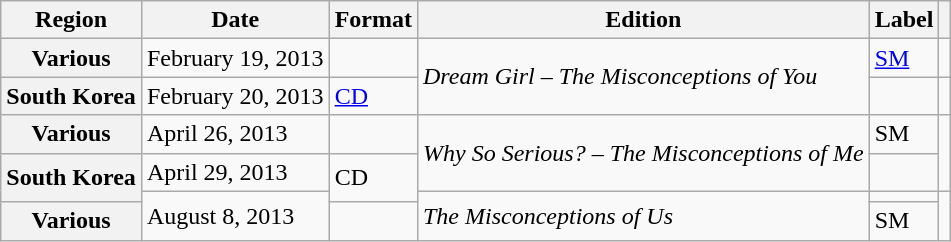<table class="wikitable plainrowheaders">
<tr>
<th scope="col">Region</th>
<th scope="col">Date</th>
<th scope="col">Format</th>
<th scope="col">Edition</th>
<th scope="col">Label</th>
<th scope="col"></th>
</tr>
<tr>
<th scope="row">Various</th>
<td>February 19, 2013</td>
<td></td>
<td rowspan="2"><em>Dream Girl – The Misconceptions of You</em></td>
<td><a href='#'>SM</a></td>
<td style="text-align:center"></td>
</tr>
<tr>
<th scope="row">South Korea</th>
<td>February 20, 2013</td>
<td><a href='#'>CD</a></td>
<td></td>
<td style="text-align:center"></td>
</tr>
<tr>
<th scope="row">Various</th>
<td>April 26, 2013</td>
<td></td>
<td rowspan="2"><em>Why So Serious? – The Misconceptions of Me</em></td>
<td>SM</td>
<td style="text-align:center" rowspan="2"></td>
</tr>
<tr>
<th scope="row" rowspan="2">South Korea</th>
<td>April 29, 2013</td>
<td rowspan="2">CD</td>
<td></td>
</tr>
<tr>
<td rowspan="2">August 8, 2013</td>
<td rowspan="2"><em>The Misconceptions of Us</em></td>
<td></td>
<td style="text-align:center" rowspan="2"></td>
</tr>
<tr>
<th scope="row">Various</th>
<td></td>
<td>SM</td>
</tr>
</table>
